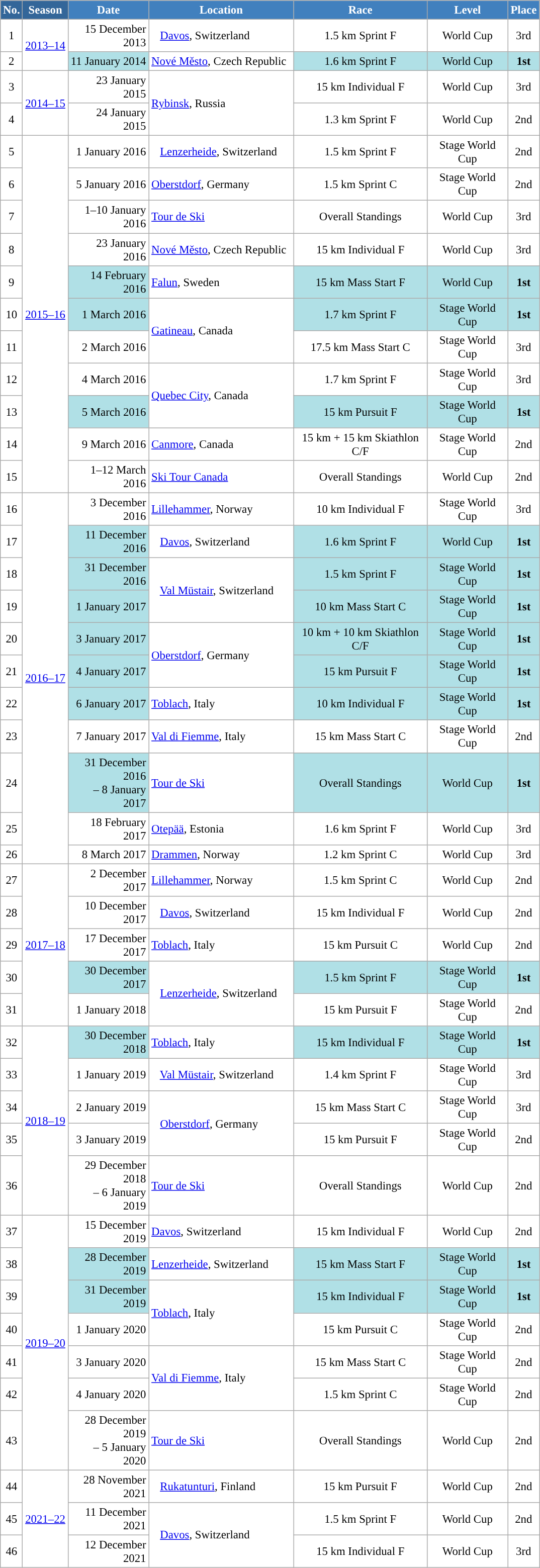<table class="wikitable sortable" style="font-size:95%; text-align:center; border:grey solid 1px; border-collapse:collapse; background:#ffffff;">
<tr style="background:#efefef;">
<th style="background-color:#369; color:white;">No.</th>
<th style="background-color:#369; color:white;">Season</th>
<th style="background-color:#4180be; color:white; width:100px;">Date</th>
<th style="background-color:#4180be; color:white; width:185px;">Location</th>
<th style="background-color:#4180be; color:white; width:170px;">Race</th>
<th style="background-color:#4180be; color:white; width:100px;">Level</th>
<th style="background-color:#4180be; color:white;">Place</th>
</tr>
<tr>
<td align=center>1</td>
<td rowspan=2 align=center><a href='#'>2013–14</a></td>
<td align=right>15 December 2013</td>
<td align=left>   <a href='#'>Davos</a>, Switzerland</td>
<td>1.5 km Sprint F</td>
<td>World Cup</td>
<td>3rd</td>
</tr>
<tr>
<td align=center>2</td>
<td bgcolor="#BOEOE6" align=right>11 January 2014</td>
<td align=left> <a href='#'>Nové Město</a>, Czech Republic</td>
<td bgcolor="#BOEOE6">1.6 km Sprint F</td>
<td bgcolor="#BOEOE6">World Cup</td>
<td bgcolor="#BOEOE6"><strong>1st</strong></td>
</tr>
<tr>
<td align=center>3</td>
<td rowspan=2 align=center><a href='#'>2014–15</a></td>
<td align=right>23 January 2015</td>
<td rowspan=2 align=left> <a href='#'>Rybinsk</a>, Russia</td>
<td>15 km Individual F</td>
<td>World Cup</td>
<td>3rd</td>
</tr>
<tr>
<td align=center>4</td>
<td align=right>24 January 2015</td>
<td>1.3 km Sprint F</td>
<td>World Cup</td>
<td>2nd</td>
</tr>
<tr>
<td align=center>5</td>
<td rowspan=11 align=center><a href='#'>2015–16</a></td>
<td align=right>1 January 2016</td>
<td align=left>   <a href='#'>Lenzerheide</a>, Switzerland</td>
<td>1.5 km Sprint F</td>
<td>Stage World Cup</td>
<td>2nd</td>
</tr>
<tr>
<td align=center>6</td>
<td align=right>5 January 2016</td>
<td align=left> <a href='#'>Oberstdorf</a>, Germany</td>
<td>1.5 km Sprint C</td>
<td>Stage World Cup</td>
<td>2nd</td>
</tr>
<tr>
<td align=center>7</td>
<td align=right>1–10 January 2016</td>
<td align=left>  <a href='#'>Tour de Ski</a></td>
<td>Overall Standings</td>
<td>World Cup</td>
<td>3rd</td>
</tr>
<tr>
<td align=center>8</td>
<td align=right>23 January 2016</td>
<td align=left> <a href='#'>Nové Město</a>, Czech Republic</td>
<td>15 km Individual F</td>
<td>World Cup</td>
<td>3rd</td>
</tr>
<tr>
<td align=center>9</td>
<td bgcolor="#BOEOE6" align=right>14 February 2016</td>
<td align=left> <a href='#'>Falun</a>, Sweden</td>
<td bgcolor="#BOEOE6">15 km Mass Start F</td>
<td bgcolor="#BOEOE6">World Cup</td>
<td bgcolor="#BOEOE6"><strong>1st</strong></td>
</tr>
<tr>
<td align=center>10</td>
<td bgcolor="#BOEOE6" align=right>1 March 2016</td>
<td rowspan=2 align=left> <a href='#'>Gatineau</a>, Canada</td>
<td bgcolor="#BOEOE6">1.7 km Sprint F</td>
<td bgcolor="#BOEOE6">Stage World Cup</td>
<td bgcolor="#BOEOE6"><strong>1st</strong></td>
</tr>
<tr>
<td align=center>11</td>
<td align=right>2 March 2016</td>
<td>17.5 km Mass Start C</td>
<td>Stage World Cup</td>
<td>3rd</td>
</tr>
<tr>
<td align=center>12</td>
<td align=right>4 March 2016</td>
<td rowspan=2 align=left> <a href='#'>Quebec City</a>, Canada</td>
<td>1.7 km Sprint F</td>
<td>Stage World Cup</td>
<td>3rd</td>
</tr>
<tr>
<td align=center>13</td>
<td bgcolor="#BOEOE6" align=right>5 March 2016</td>
<td bgcolor="#BOEOE6">15 km Pursuit F</td>
<td bgcolor="#BOEOE6">Stage World Cup</td>
<td bgcolor="#BOEOE6"><strong>1st</strong></td>
</tr>
<tr>
<td align=center>14</td>
<td align=right>9 March 2016</td>
<td align=left> <a href='#'>Canmore</a>, Canada</td>
<td>15 km + 15 km Skiathlon C/F</td>
<td>Stage World Cup</td>
<td>2nd</td>
</tr>
<tr>
<td align=center>15</td>
<td align=right>1–12 March 2016</td>
<td align=left> <a href='#'>Ski Tour Canada</a></td>
<td>Overall Standings</td>
<td>World Cup</td>
<td>2nd</td>
</tr>
<tr>
<td align=center>16</td>
<td rowspan=11 align=center><a href='#'>2016–17</a></td>
<td align=right>3 December 2016</td>
<td align=left> <a href='#'>Lillehammer</a>, Norway</td>
<td>10 km Individual F</td>
<td>Stage World Cup</td>
<td>3rd</td>
</tr>
<tr>
<td align=center>17</td>
<td bgcolor="#BOEOE6" align=right>11 December 2016</td>
<td align=left>   <a href='#'>Davos</a>, Switzerland</td>
<td bgcolor="#BOEOE6">1.6 km Sprint F</td>
<td bgcolor="#BOEOE6">World Cup</td>
<td bgcolor="#BOEOE6"><strong>1st</strong></td>
</tr>
<tr>
<td align=center>18</td>
<td bgcolor="#BOEOE6" align=right>31 December 2016</td>
<td rowspan=2 align=left>   <a href='#'>Val Müstair</a>, Switzerland</td>
<td bgcolor="#BOEOE6">1.5 km Sprint F</td>
<td bgcolor="#BOEOE6">Stage World Cup</td>
<td bgcolor="#BOEOE6"><strong>1st</strong></td>
</tr>
<tr>
<td align=center>19</td>
<td bgcolor="#BOEOE6" align=right>1 January 2017</td>
<td bgcolor="#BOEOE6">10 km Mass Start C</td>
<td bgcolor="#BOEOE6">Stage World Cup</td>
<td bgcolor="#BOEOE6"><strong>1st</strong></td>
</tr>
<tr>
<td align=center>20</td>
<td bgcolor="#BOEOE6" align=right>3 January 2017</td>
<td rowspan=2 align=left> <a href='#'>Oberstdorf</a>, Germany</td>
<td bgcolor="#BOEOE6">10 km + 10 km Skiathlon C/F</td>
<td bgcolor="#BOEOE6">Stage World Cup</td>
<td bgcolor="#BOEOE6"><strong>1st</strong></td>
</tr>
<tr>
<td align=center>21</td>
<td bgcolor="#BOEOE6" align=right>4 January 2017</td>
<td bgcolor="#BOEOE6">15 km Pursuit F</td>
<td bgcolor="#BOEOE6">Stage World Cup</td>
<td bgcolor="#BOEOE6"><strong>1st</strong></td>
</tr>
<tr>
<td align=center>22</td>
<td bgcolor="#BOEOE6" align=right>6 January 2017</td>
<td align=left> <a href='#'>Toblach</a>, Italy</td>
<td bgcolor="#BOEOE6">10 km Individual F</td>
<td bgcolor="#BOEOE6">Stage World Cup</td>
<td bgcolor="#BOEOE6"><strong>1st</strong></td>
</tr>
<tr>
<td align=center>23</td>
<td align=right>7 January 2017</td>
<td align=left> <a href='#'>Val di Fiemme</a>, Italy</td>
<td>15 km Mass Start C</td>
<td>Stage World Cup</td>
<td>2nd</td>
</tr>
<tr>
<td align=center>24</td>
<td bgcolor="#BOEOE6" align=right>31 December 2016<br>– 8 January 2017</td>
<td align=left>  <a href='#'>Tour de Ski</a></td>
<td bgcolor="#BOEOE6">Overall Standings</td>
<td bgcolor="#BOEOE6">World Cup</td>
<td bgcolor="#BOEOE6"><strong>1st</strong></td>
</tr>
<tr>
<td align=center>25</td>
<td align=right>18 February 2017</td>
<td align=left> <a href='#'>Otepää</a>, Estonia</td>
<td>1.6 km Sprint F</td>
<td>World Cup</td>
<td>3rd</td>
</tr>
<tr>
<td align=center>26</td>
<td align=right>8 March 2017</td>
<td align=left> <a href='#'>Drammen</a>, Norway</td>
<td>1.2 km Sprint C</td>
<td>World Cup</td>
<td>3rd</td>
</tr>
<tr>
<td align=center>27</td>
<td rowspan=5 align=center><a href='#'>2017–18</a></td>
<td align=right>2 December 2017</td>
<td align=left> <a href='#'>Lillehammer</a>, Norway</td>
<td>1.5 km Sprint C</td>
<td>World Cup</td>
<td>2nd</td>
</tr>
<tr>
<td align=center>28</td>
<td align=right>10 December 2017</td>
<td align=left>   <a href='#'>Davos</a>, Switzerland</td>
<td>15 km Individual F</td>
<td>World Cup</td>
<td>2nd</td>
</tr>
<tr>
<td align=center>29</td>
<td align=right>17 December 2017</td>
<td align=left> <a href='#'>Toblach</a>, Italy</td>
<td>15 km Pursuit C</td>
<td>World Cup</td>
<td>2nd</td>
</tr>
<tr>
<td align=center>30</td>
<td bgcolor="#BOEOE6" align=right>30 December 2017</td>
<td rowspan=2 align=left>   <a href='#'>Lenzerheide</a>, Switzerland</td>
<td bgcolor="#BOEOE6">1.5 km Sprint F</td>
<td bgcolor="#BOEOE6">Stage World Cup</td>
<td bgcolor="#BOEOE6"><strong>1st</strong></td>
</tr>
<tr>
<td align=center>31</td>
<td align=right>1 January 2018</td>
<td>15 km Pursuit F</td>
<td>Stage World Cup</td>
<td>2nd</td>
</tr>
<tr>
<td align=center>32</td>
<td rowspan=5 align=center><a href='#'>2018–19</a></td>
<td bgcolor="#BOEOE6" align=right>30 December 2018</td>
<td align=left> <a href='#'>Toblach</a>, Italy</td>
<td bgcolor="#BOEOE6">15 km Individual F</td>
<td bgcolor="#BOEOE6">Stage World Cup</td>
<td bgcolor="#BOEOE6"><strong>1st</strong></td>
</tr>
<tr>
<td align=center>33</td>
<td align=right>1 January 2019</td>
<td align=left>   <a href='#'>Val Müstair</a>, Switzerland</td>
<td>1.4 km Sprint F</td>
<td>Stage World Cup</td>
<td>3rd</td>
</tr>
<tr>
<td align=center>34</td>
<td align=right>2 January 2019</td>
<td rowspan=2 align=left>   <a href='#'>Oberstdorf</a>, Germany</td>
<td>15 km Mass Start C</td>
<td>Stage World Cup</td>
<td>3rd</td>
</tr>
<tr>
<td align=center>35</td>
<td align=right>3 January 2019</td>
<td>15 km Pursuit F</td>
<td>Stage World Cup</td>
<td>2nd</td>
</tr>
<tr>
<td align=center>36</td>
<td align=right>29 December 2018<br>– 6 January 2019</td>
<td align=left> <a href='#'>Tour de Ski</a></td>
<td>Overall Standings</td>
<td>World Cup</td>
<td>2nd</td>
</tr>
<tr>
<td align=center>37</td>
<td rowspan=7 align=center><a href='#'>2019–20</a></td>
<td align=right>15 December 2019</td>
<td align=left> <a href='#'>Davos</a>, Switzerland</td>
<td>15 km Individual F</td>
<td>World Cup</td>
<td>2nd</td>
</tr>
<tr>
<td align=center>38</td>
<td bgcolor="#BOEOE6" align=right>28 December 2019</td>
<td align=left> <a href='#'>Lenzerheide</a>, Switzerland</td>
<td bgcolor="#BOEOE6">15 km Mass Start F</td>
<td bgcolor="#BOEOE6">Stage World Cup</td>
<td bgcolor="#BOEOE6"><strong>1st</strong></td>
</tr>
<tr>
<td align=center>39</td>
<td bgcolor="#BOEOE6" align=right>31 December 2019</td>
<td rowspan=2 align=left> <a href='#'>Toblach</a>, Italy</td>
<td bgcolor="#BOEOE6">15 km Individual F</td>
<td bgcolor="#BOEOE6">Stage World Cup</td>
<td bgcolor="#BOEOE6"><strong>1st</strong></td>
</tr>
<tr>
<td align=center>40</td>
<td align=right>1 January 2020</td>
<td>15 km Pursuit C</td>
<td>Stage World Cup</td>
<td>2nd</td>
</tr>
<tr>
<td align=center>41</td>
<td align=right>3 January 2020</td>
<td rowspan=2 align=left> <a href='#'>Val di Fiemme</a>, Italy</td>
<td>15 km Mass Start C</td>
<td>Stage World Cup</td>
<td>2nd</td>
</tr>
<tr>
<td align=center>42</td>
<td align=right>4 January 2020</td>
<td>1.5 km Sprint C</td>
<td>Stage World Cup</td>
<td>2nd</td>
</tr>
<tr>
<td align=center>43</td>
<td align=right>28 December 2019<br>– 5 January 2020</td>
<td align=left> <a href='#'>Tour de Ski</a></td>
<td>Overall Standings</td>
<td>World Cup</td>
<td>2nd</td>
</tr>
<tr>
<td align=center>44</td>
<td rowspan=3 align=center><a href='#'>2021–22</a></td>
<td align=right>28 November 2021</td>
<td align=left>   <a href='#'>Rukatunturi</a>, Finland</td>
<td>15 km Pursuit F</td>
<td>World Cup</td>
<td>2nd</td>
</tr>
<tr>
<td align=center>45</td>
<td align=right>11 December 2021</td>
<td rowspan=2 align=left>   <a href='#'>Davos</a>, Switzerland</td>
<td>1.5 km Sprint F</td>
<td>World Cup</td>
<td>2nd</td>
</tr>
<tr>
<td align=center>46</td>
<td align=right>12 December 2021</td>
<td>15 km Individual F</td>
<td>World Cup</td>
<td>3rd</td>
</tr>
</table>
